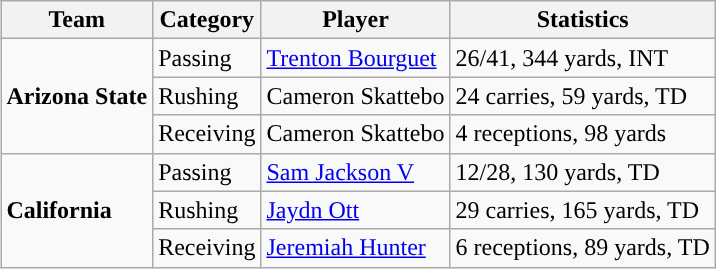<table class="wikitable" style="float: right;">
<tr>
<th>Team</th>
<th>Category</th>
<th>Player</th>
<th>Statistics</th>
</tr>
<tr>
<td rowspan=3><strong>Arizona State</strong></td>
<td>Passing</td>
<td><a href='#'>Trenton Bourguet</a></td>
<td>26/41, 344 yards, INT</td>
</tr>
<tr>
<td>Rushing</td>
<td>Cameron Skattebo</td>
<td>24 carries, 59 yards, TD</td>
</tr>
<tr>
<td>Receiving</td>
<td>Cameron Skattebo</td>
<td>4 receptions, 98 yards</td>
</tr>
<tr>
<td rowspan=3><strong>California</strong></td>
<td>Passing</td>
<td><a href='#'>Sam Jackson V</a></td>
<td>12/28, 130 yards, TD</td>
</tr>
<tr>
<td>Rushing</td>
<td><a href='#'>Jaydn Ott</a></td>
<td>29 carries, 165 yards, TD</td>
</tr>
<tr>
<td>Receiving</td>
<td><a href='#'>Jeremiah Hunter</a></td>
<td>6 receptions, 89 yards, TD</td>
</tr>
</table>
